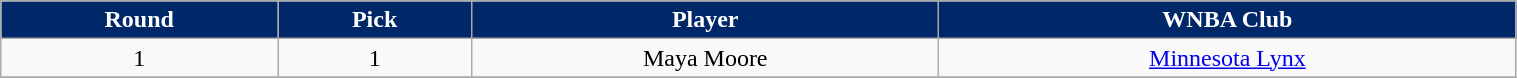<table class="wikitable" width="80%">
<tr align="center"  style="background:#002868;color:#FFFFFF;">
<td><strong>Round</strong></td>
<td><strong>Pick</strong></td>
<td><strong>Player</strong></td>
<td><strong>WNBA Club</strong></td>
</tr>
<tr align="center" bgcolor="">
<td>1</td>
<td>1</td>
<td>Maya Moore</td>
<td><a href='#'>Minnesota Lynx</a></td>
</tr>
<tr align="center" bgcolor="">
</tr>
</table>
